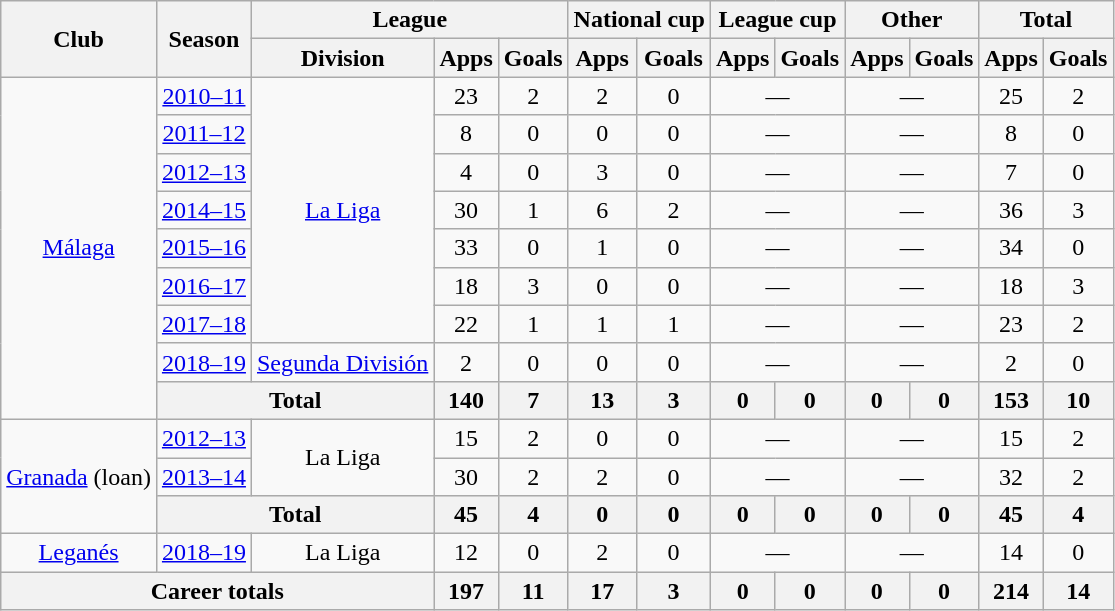<table class="wikitable" style="text-align:center">
<tr>
<th rowspan="2">Club</th>
<th rowspan="2">Season</th>
<th colspan="3">League</th>
<th colspan="2">National cup</th>
<th colspan="2">League cup</th>
<th colspan="2">Other</th>
<th colspan="2">Total</th>
</tr>
<tr>
<th>Division</th>
<th>Apps</th>
<th>Goals</th>
<th>Apps</th>
<th>Goals</th>
<th>Apps</th>
<th>Goals</th>
<th>Apps</th>
<th>Goals</th>
<th>Apps</th>
<th>Goals</th>
</tr>
<tr>
<td rowspan="9"><a href='#'>Málaga</a></td>
<td><a href='#'>2010–11</a></td>
<td rowspan="7"><a href='#'>La Liga</a></td>
<td>23</td>
<td>2</td>
<td>2</td>
<td>0</td>
<td colspan="2">—</td>
<td colspan="2">—</td>
<td>25</td>
<td>2</td>
</tr>
<tr>
<td><a href='#'>2011–12</a></td>
<td>8</td>
<td>0</td>
<td>0</td>
<td>0</td>
<td colspan="2">—</td>
<td colspan="2">—</td>
<td>8</td>
<td>0</td>
</tr>
<tr>
<td><a href='#'>2012–13</a></td>
<td>4</td>
<td>0</td>
<td>3</td>
<td>0</td>
<td colspan="2">—</td>
<td colspan="2">—</td>
<td>7</td>
<td>0</td>
</tr>
<tr>
<td><a href='#'>2014–15</a></td>
<td>30</td>
<td>1</td>
<td>6</td>
<td>2</td>
<td colspan="2">—</td>
<td colspan="2">—</td>
<td>36</td>
<td>3</td>
</tr>
<tr>
<td><a href='#'>2015–16</a></td>
<td>33</td>
<td>0</td>
<td>1</td>
<td>0</td>
<td colspan="2">—</td>
<td colspan="2">—</td>
<td>34</td>
<td>0</td>
</tr>
<tr>
<td><a href='#'>2016–17</a></td>
<td>18</td>
<td>3</td>
<td>0</td>
<td>0</td>
<td colspan="2">—</td>
<td colspan="2">—</td>
<td>18</td>
<td>3</td>
</tr>
<tr>
<td><a href='#'>2017–18</a></td>
<td>22</td>
<td>1</td>
<td>1</td>
<td>1</td>
<td colspan="2">—</td>
<td colspan="2">—</td>
<td>23</td>
<td>2</td>
</tr>
<tr>
<td><a href='#'>2018–19</a></td>
<td><a href='#'>Segunda División</a></td>
<td>2</td>
<td>0</td>
<td>0</td>
<td>0</td>
<td colspan="2">—</td>
<td colspan="2">—</td>
<td>2</td>
<td>0</td>
</tr>
<tr>
<th colspan="2">Total</th>
<th>140</th>
<th>7</th>
<th>13</th>
<th>3</th>
<th>0</th>
<th>0</th>
<th>0</th>
<th>0</th>
<th>153</th>
<th>10</th>
</tr>
<tr>
<td rowspan="3"><a href='#'>Granada</a> (loan)</td>
<td><a href='#'>2012–13</a></td>
<td rowspan="2">La Liga</td>
<td>15</td>
<td>2</td>
<td>0</td>
<td>0</td>
<td colspan="2">—</td>
<td colspan="2">—</td>
<td>15</td>
<td>2</td>
</tr>
<tr>
<td><a href='#'>2013–14</a></td>
<td>30</td>
<td>2</td>
<td>2</td>
<td>0</td>
<td colspan="2">—</td>
<td colspan="2">—</td>
<td>32</td>
<td>2</td>
</tr>
<tr>
<th colspan="2">Total</th>
<th>45</th>
<th>4</th>
<th>0</th>
<th>0</th>
<th>0</th>
<th>0</th>
<th>0</th>
<th>0</th>
<th>45</th>
<th>4</th>
</tr>
<tr>
<td><a href='#'>Leganés</a></td>
<td><a href='#'>2018–19</a></td>
<td>La Liga</td>
<td>12</td>
<td>0</td>
<td>2</td>
<td>0</td>
<td colspan="2">—</td>
<td colspan="2">—</td>
<td>14</td>
<td>0</td>
</tr>
<tr>
<th colspan="3">Career totals</th>
<th>197</th>
<th>11</th>
<th>17</th>
<th>3</th>
<th>0</th>
<th>0</th>
<th>0</th>
<th>0</th>
<th>214</th>
<th>14</th>
</tr>
</table>
